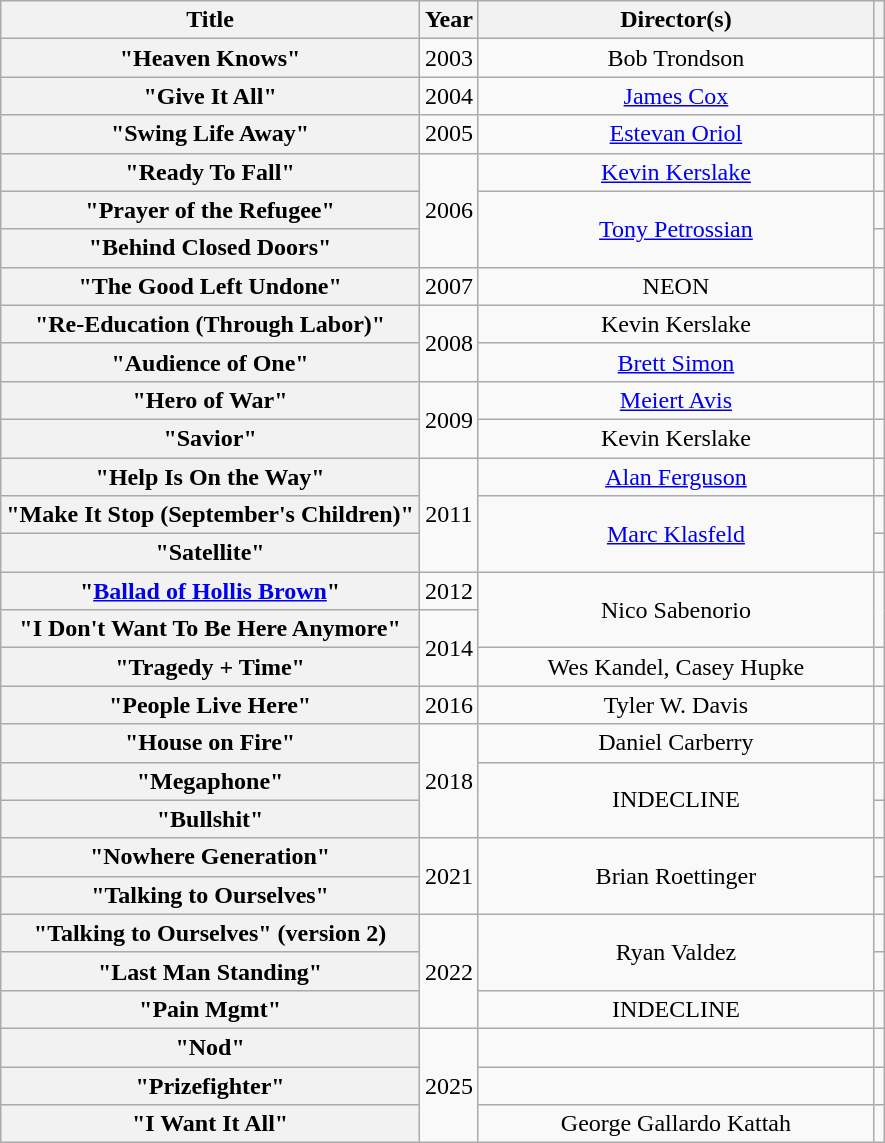<table class="wikitable plainrowheaders" style="text-align:center;">
<tr>
<th scope="col">Title</th>
<th scope="col">Year</th>
<th scope="col" style="width:16em;">Director(s)</th>
<th scope="col"></th>
</tr>
<tr>
<th scope="row">"Heaven Knows"</th>
<td>2003</td>
<td>Bob Trondson</td>
<td></td>
</tr>
<tr>
<th scope="row">"Give It All"</th>
<td>2004</td>
<td><a href='#'>James Cox</a></td>
<td></td>
</tr>
<tr>
<th scope="row">"Swing Life Away"</th>
<td>2005</td>
<td><a href='#'>Estevan Oriol</a></td>
<td></td>
</tr>
<tr>
<th scope="row">"Ready To Fall"</th>
<td rowspan="3">2006</td>
<td><a href='#'>Kevin Kerslake</a></td>
<td></td>
</tr>
<tr>
<th scope="row">"Prayer of the Refugee"</th>
<td rowspan="2"><a href='#'>Tony Petrossian</a></td>
<td></td>
</tr>
<tr>
<th scope="row">"Behind Closed Doors"</th>
<td></td>
</tr>
<tr>
<th scope="row">"The Good Left Undone"</th>
<td>2007</td>
<td>NEON</td>
<td></td>
</tr>
<tr>
<th scope="row">"Re-Education (Through Labor)"</th>
<td rowspan="2">2008</td>
<td>Kevin Kerslake</td>
<td></td>
</tr>
<tr>
<th scope="row">"Audience of One"</th>
<td><a href='#'>Brett Simon</a></td>
<td></td>
</tr>
<tr>
<th scope="row">"Hero of War"</th>
<td rowspan="2">2009</td>
<td><a href='#'>Meiert Avis</a></td>
<td></td>
</tr>
<tr>
<th scope="row">"Savior"</th>
<td>Kevin Kerslake</td>
<td></td>
</tr>
<tr>
<th scope="row">"Help Is On the Way"</th>
<td rowspan="3">2011</td>
<td><a href='#'>Alan Ferguson</a></td>
<td></td>
</tr>
<tr>
<th scope="row">"Make It Stop (September's Children)"</th>
<td rowspan="2"><a href='#'>Marc Klasfeld</a></td>
<td></td>
</tr>
<tr>
<th scope="row">"Satellite"</th>
<td></td>
</tr>
<tr>
<th scope="row">"<a href='#'>Ballad of Hollis Brown</a>"</th>
<td>2012</td>
<td rowspan="2">Nico Sabenorio</td>
<td rowspan="2"></td>
</tr>
<tr>
<th scope="row">"I Don't Want To Be Here Anymore"</th>
<td rowspan="2">2014</td>
</tr>
<tr>
<th scope="row">"Tragedy + Time"</th>
<td>Wes Kandel, Casey Hupke</td>
<td></td>
</tr>
<tr>
<th scope="row">"People Live Here"</th>
<td>2016</td>
<td>Tyler W. Davis</td>
<td></td>
</tr>
<tr>
<th scope="row">"House on Fire"</th>
<td rowspan="3">2018</td>
<td>Daniel Carberry</td>
<td></td>
</tr>
<tr>
<th scope="row">"Megaphone"</th>
<td rowspan="2">INDECLINE</td>
<td></td>
</tr>
<tr>
<th scope="row">"Bullshit"</th>
<td></td>
</tr>
<tr>
<th scope="row">"Nowhere Generation"</th>
<td rowspan="2">2021</td>
<td rowspan="2">Brian Roettinger</td>
<td></td>
</tr>
<tr>
<th scope="row">"Talking to Ourselves"</th>
<td></td>
</tr>
<tr>
<th scope="row">"Talking to Ourselves" (version 2)</th>
<td rowspan="3">2022</td>
<td rowspan="2">Ryan Valdez</td>
<td></td>
</tr>
<tr>
<th scope="row">"Last Man Standing"</th>
<td></td>
</tr>
<tr>
<th scope="row">"Pain Mgmt"</th>
<td>INDECLINE</td>
<td></td>
</tr>
<tr>
<th scope="row">"Nod"</th>
<td rowspan="3">2025</td>
<td></td>
<td></td>
</tr>
<tr>
<th scope="row">"Prizefighter"</th>
<td></td>
<td></td>
</tr>
<tr>
<th scope="row">"I Want It All"</th>
<td>George Gallardo Kattah</td>
<td></td>
</tr>
</table>
